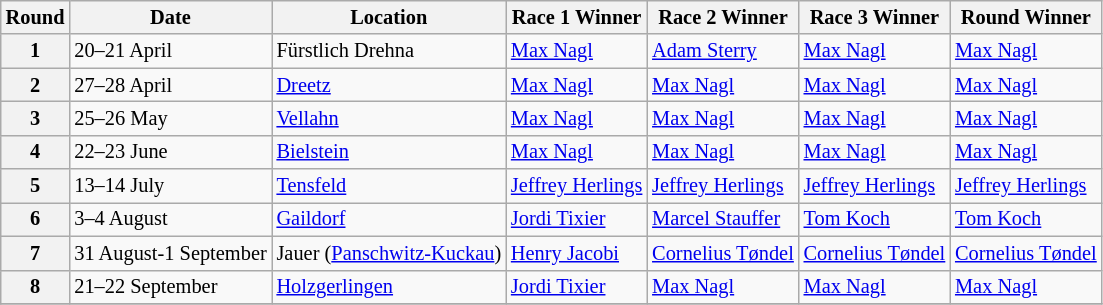<table class="wikitable" style="font-size: 85%;">
<tr>
<th>Round</th>
<th>Date</th>
<th>Location</th>
<th>Race 1 Winner</th>
<th>Race 2 Winner</th>
<th>Race 3 Winner</th>
<th>Round Winner</th>
</tr>
<tr>
<th>1</th>
<td>20–21 April</td>
<td> Fürstlich Drehna</td>
<td> <a href='#'>Max Nagl</a></td>
<td> <a href='#'>Adam Sterry</a></td>
<td> <a href='#'>Max Nagl</a></td>
<td> <a href='#'>Max Nagl</a></td>
</tr>
<tr>
<th>2</th>
<td>27–28 April</td>
<td> <a href='#'>Dreetz</a></td>
<td> <a href='#'>Max Nagl</a></td>
<td> <a href='#'>Max Nagl</a></td>
<td> <a href='#'>Max Nagl</a></td>
<td> <a href='#'>Max Nagl</a></td>
</tr>
<tr>
<th>3</th>
<td>25–26 May</td>
<td> <a href='#'>Vellahn</a></td>
<td> <a href='#'>Max Nagl</a></td>
<td> <a href='#'>Max Nagl</a></td>
<td> <a href='#'>Max Nagl</a></td>
<td> <a href='#'>Max Nagl</a></td>
</tr>
<tr>
<th>4</th>
<td>22–23 June</td>
<td> <a href='#'>Bielstein</a></td>
<td> <a href='#'>Max Nagl</a></td>
<td> <a href='#'>Max Nagl</a></td>
<td> <a href='#'>Max Nagl</a></td>
<td> <a href='#'>Max Nagl</a></td>
</tr>
<tr>
<th>5</th>
<td>13–14 July</td>
<td> <a href='#'>Tensfeld</a></td>
<td> <a href='#'>Jeffrey Herlings</a></td>
<td> <a href='#'>Jeffrey Herlings</a></td>
<td> <a href='#'>Jeffrey Herlings</a></td>
<td> <a href='#'>Jeffrey Herlings</a></td>
</tr>
<tr>
<th>6</th>
<td>3–4 August</td>
<td> <a href='#'>Gaildorf</a></td>
<td> <a href='#'>Jordi Tixier</a></td>
<td> <a href='#'>Marcel Stauffer</a></td>
<td> <a href='#'>Tom Koch</a></td>
<td> <a href='#'>Tom Koch</a></td>
</tr>
<tr>
<th>7</th>
<td>31 August-1 September</td>
<td> Jauer (<a href='#'>Panschwitz-Kuckau</a>)</td>
<td> <a href='#'>Henry Jacobi</a></td>
<td> <a href='#'>Cornelius Tøndel</a></td>
<td> <a href='#'>Cornelius Tøndel</a></td>
<td> <a href='#'>Cornelius Tøndel</a></td>
</tr>
<tr>
<th>8</th>
<td>21–22 September</td>
<td> <a href='#'>Holzgerlingen</a></td>
<td> <a href='#'>Jordi Tixier</a></td>
<td> <a href='#'>Max Nagl</a></td>
<td> <a href='#'>Max Nagl</a></td>
<td> <a href='#'>Max Nagl</a></td>
</tr>
<tr>
</tr>
</table>
